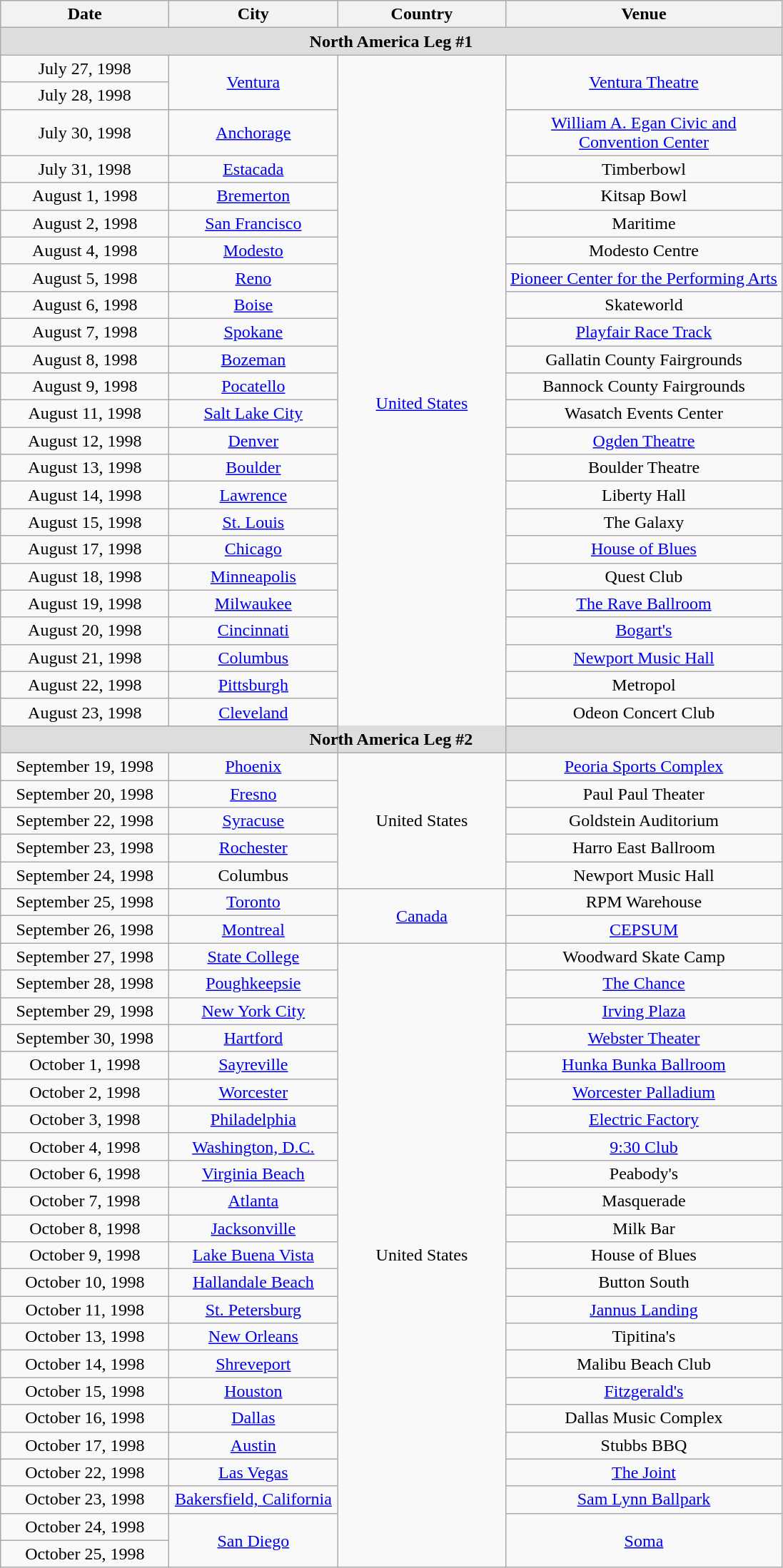<table class="wikitable" style="text-align:center;">
<tr>
<th width="150">Date</th>
<th width="150">City</th>
<th width="150">Country</th>
<th width="250">Venue</th>
</tr>
<tr bgcolor="#DDDDDD">
<td colspan=4 align=center><strong>North America Leg #1</strong></td>
</tr>
<tr>
<td>July 27, 1998</td>
<td rowspan="2"><a href='#'>Ventura</a></td>
<td rowspan="25"><a href='#'>United States</a></td>
<td rowspan="2"><a href='#'>Ventura Theatre</a></td>
</tr>
<tr>
<td>July 28, 1998</td>
</tr>
<tr>
<td>July 30, 1998</td>
<td><a href='#'>Anchorage</a></td>
<td><a href='#'>William A. Egan Civic and Convention Center</a></td>
</tr>
<tr>
<td>July 31, 1998</td>
<td><a href='#'>Estacada</a></td>
<td>Timberbowl</td>
</tr>
<tr>
<td>August 1, 1998</td>
<td><a href='#'>Bremerton</a></td>
<td>Kitsap Bowl</td>
</tr>
<tr>
<td>August 2, 1998</td>
<td><a href='#'>San Francisco</a></td>
<td>Maritime</td>
</tr>
<tr>
<td>August 4, 1998</td>
<td><a href='#'>Modesto</a></td>
<td>Modesto Centre</td>
</tr>
<tr>
<td>August 5, 1998</td>
<td><a href='#'>Reno</a></td>
<td><a href='#'>Pioneer Center for the Performing Arts</a></td>
</tr>
<tr>
<td>August 6, 1998</td>
<td><a href='#'>Boise</a></td>
<td>Skateworld</td>
</tr>
<tr>
<td>August 7, 1998</td>
<td><a href='#'>Spokane</a></td>
<td><a href='#'>Playfair Race Track</a></td>
</tr>
<tr>
<td>August 8, 1998</td>
<td><a href='#'>Bozeman</a></td>
<td>Gallatin County Fairgrounds</td>
</tr>
<tr>
<td>August 9, 1998</td>
<td><a href='#'>Pocatello</a></td>
<td>Bannock County Fairgrounds</td>
</tr>
<tr>
<td>August 11, 1998</td>
<td><a href='#'>Salt Lake City</a></td>
<td>Wasatch Events Center</td>
</tr>
<tr>
<td>August 12, 1998</td>
<td><a href='#'>Denver</a></td>
<td><a href='#'>Ogden Theatre</a></td>
</tr>
<tr>
<td>August 13, 1998</td>
<td><a href='#'>Boulder</a></td>
<td>Boulder Theatre</td>
</tr>
<tr>
<td>August 14, 1998</td>
<td><a href='#'>Lawrence</a></td>
<td>Liberty Hall</td>
</tr>
<tr>
<td>August 15, 1998</td>
<td><a href='#'>St. Louis</a></td>
<td>The Galaxy</td>
</tr>
<tr>
<td>August 17, 1998</td>
<td><a href='#'>Chicago</a></td>
<td><a href='#'>House of Blues</a></td>
</tr>
<tr>
<td>August 18, 1998</td>
<td><a href='#'>Minneapolis</a></td>
<td>Quest Club</td>
</tr>
<tr>
<td>August 19, 1998</td>
<td><a href='#'>Milwaukee</a></td>
<td><a href='#'>The Rave Ballroom</a></td>
</tr>
<tr>
<td>August 20, 1998</td>
<td><a href='#'>Cincinnati</a></td>
<td><a href='#'>Bogart's</a></td>
</tr>
<tr>
<td>August 21, 1998</td>
<td><a href='#'>Columbus</a></td>
<td><a href='#'>Newport Music Hall</a></td>
</tr>
<tr>
<td>August 22, 1998</td>
<td><a href='#'>Pittsburgh</a></td>
<td>Metropol</td>
</tr>
<tr>
<td>August 23, 1998</td>
<td><a href='#'>Cleveland</a></td>
<td>Odeon Concert Club</td>
</tr>
<tr bgcolor="#DDDDDD">
<td colspan=4 align=center><strong>North America Leg #2</strong></td>
</tr>
<tr>
<td>September 19, 1998</td>
<td><a href='#'>Phoenix</a></td>
<td rowspan="5">United States</td>
<td><a href='#'>Peoria Sports Complex</a></td>
</tr>
<tr>
<td>September 20, 1998</td>
<td><a href='#'>Fresno</a></td>
<td>Paul Paul Theater</td>
</tr>
<tr>
<td>September 22, 1998</td>
<td><a href='#'>Syracuse</a></td>
<td>Goldstein Auditorium</td>
</tr>
<tr>
<td>September 23, 1998</td>
<td><a href='#'>Rochester</a></td>
<td>Harro East Ballroom</td>
</tr>
<tr>
<td>September 24, 1998</td>
<td>Columbus</td>
<td>Newport Music Hall</td>
</tr>
<tr>
<td>September 25, 1998</td>
<td><a href='#'>Toronto</a></td>
<td rowspan="2"><a href='#'>Canada</a></td>
<td>RPM Warehouse</td>
</tr>
<tr>
<td>September 26, 1998</td>
<td><a href='#'>Montreal</a></td>
<td><a href='#'>CEPSUM</a></td>
</tr>
<tr>
<td>September 27, 1998</td>
<td><a href='#'>State College</a></td>
<td rowspan="23">United States</td>
<td>Woodward Skate Camp</td>
</tr>
<tr>
<td>September 28, 1998</td>
<td><a href='#'>Poughkeepsie</a></td>
<td><a href='#'>The Chance</a></td>
</tr>
<tr>
<td>September 29, 1998</td>
<td><a href='#'>New York City</a></td>
<td><a href='#'>Irving Plaza</a></td>
</tr>
<tr>
<td>September 30, 1998</td>
<td><a href='#'>Hartford</a></td>
<td><a href='#'>Webster Theater</a></td>
</tr>
<tr>
<td>October 1, 1998</td>
<td><a href='#'>Sayreville</a></td>
<td><a href='#'>Hunka Bunka Ballroom</a></td>
</tr>
<tr>
<td>October 2, 1998</td>
<td><a href='#'>Worcester</a></td>
<td><a href='#'>Worcester Palladium</a></td>
</tr>
<tr>
<td>October 3, 1998</td>
<td><a href='#'>Philadelphia</a></td>
<td><a href='#'>Electric Factory</a></td>
</tr>
<tr>
<td>October 4, 1998</td>
<td><a href='#'>Washington, D.C.</a></td>
<td><a href='#'>9:30 Club</a></td>
</tr>
<tr>
<td>October 6, 1998</td>
<td><a href='#'>Virginia Beach</a></td>
<td>Peabody's</td>
</tr>
<tr>
<td>October 7, 1998</td>
<td><a href='#'>Atlanta</a></td>
<td>Masquerade</td>
</tr>
<tr>
<td>October 8, 1998</td>
<td><a href='#'>Jacksonville</a></td>
<td>Milk Bar</td>
</tr>
<tr>
<td>October 9, 1998</td>
<td><a href='#'>Lake Buena Vista</a></td>
<td>House of Blues</td>
</tr>
<tr>
<td>October 10, 1998</td>
<td><a href='#'>Hallandale Beach</a></td>
<td>Button South</td>
</tr>
<tr>
<td>October 11, 1998</td>
<td><a href='#'>St. Petersburg</a></td>
<td><a href='#'>Jannus Landing</a></td>
</tr>
<tr>
<td>October 13, 1998</td>
<td><a href='#'>New Orleans</a></td>
<td>Tipitina's</td>
</tr>
<tr>
<td>October 14, 1998</td>
<td><a href='#'>Shreveport</a></td>
<td>Malibu Beach Club</td>
</tr>
<tr>
<td>October 15, 1998</td>
<td><a href='#'>Houston</a></td>
<td><a href='#'>Fitzgerald's</a></td>
</tr>
<tr>
<td>October 16, 1998</td>
<td><a href='#'>Dallas</a></td>
<td>Dallas Music Complex</td>
</tr>
<tr>
<td>October 17, 1998</td>
<td><a href='#'>Austin</a></td>
<td>Stubbs BBQ</td>
</tr>
<tr>
<td>October 22, 1998</td>
<td><a href='#'>Las Vegas</a></td>
<td><a href='#'>The Joint</a></td>
</tr>
<tr>
<td>October 23, 1998</td>
<td><a href='#'>Bakersfield, California</a></td>
<td><a href='#'>Sam Lynn Ballpark</a></td>
</tr>
<tr>
<td>October 24, 1998</td>
<td rowspan="2"><a href='#'>San Diego</a></td>
<td rowspan="2"><a href='#'>Soma</a></td>
</tr>
<tr>
<td>October 25, 1998</td>
</tr>
</table>
